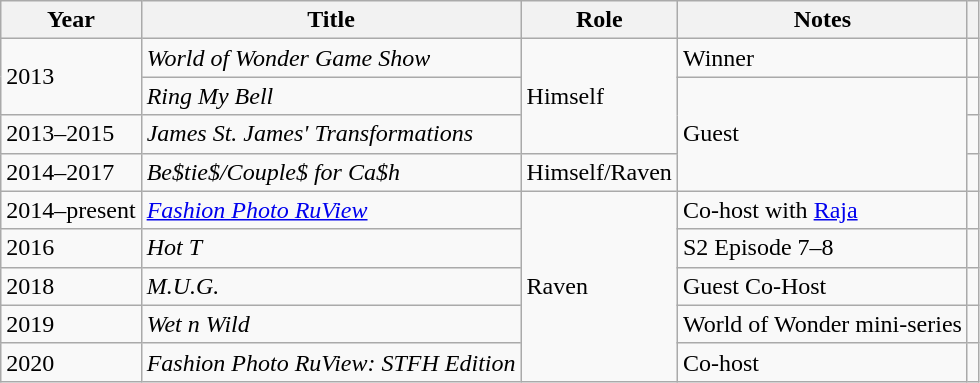<table class="wikitable plainrowheaders" style="text-align:left;">
<tr>
<th>Year</th>
<th>Title</th>
<th>Role</th>
<th>Notes</th>
<th></th>
</tr>
<tr>
<td rowspan="2">2013</td>
<td><em>World of Wonder Game Show</em></td>
<td rowspan="3">Himself</td>
<td>Winner</td>
<td></td>
</tr>
<tr>
<td><em>Ring My Bell</em></td>
<td rowspan="3">Guest</td>
<td></td>
</tr>
<tr>
<td>2013–2015</td>
<td><em>James St. James' Transformations</em></td>
<td></td>
</tr>
<tr>
<td>2014–2017</td>
<td><em>Be$tie$/Couple$ for Ca$h</em></td>
<td>Himself/Raven</td>
<td></td>
</tr>
<tr>
<td>2014–present</td>
<td><em><a href='#'>Fashion Photo RuView</a></em></td>
<td rowspan="5">Raven</td>
<td>Co-host with <a href='#'>Raja</a></td>
<td></td>
</tr>
<tr>
<td>2016</td>
<td><em>Hot T</em></td>
<td>S2 Episode 7–8</td>
<td></td>
</tr>
<tr>
<td>2018</td>
<td><em>M.U.G.</em></td>
<td>Guest Co-Host</td>
<td></td>
</tr>
<tr>
<td>2019</td>
<td><em>Wet n Wild</em></td>
<td>World of Wonder mini-series</td>
<td></td>
</tr>
<tr>
<td>2020</td>
<td><em>Fashion Photo RuView: STFH Edition</em></td>
<td>Co-host</td>
<td></td>
</tr>
</table>
